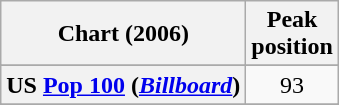<table class="wikitable sortable plainrowheaders" style="text-align:center;">
<tr>
<th scope="col">Chart (2006)</th>
<th scope="col">Peak<br>position</th>
</tr>
<tr>
</tr>
<tr>
</tr>
<tr>
</tr>
<tr>
<th scope="row">US <a href='#'>Pop 100</a> (<a href='#'><em>Billboard</em></a>)</th>
<td>93</td>
</tr>
<tr>
</tr>
<tr>
</tr>
</table>
